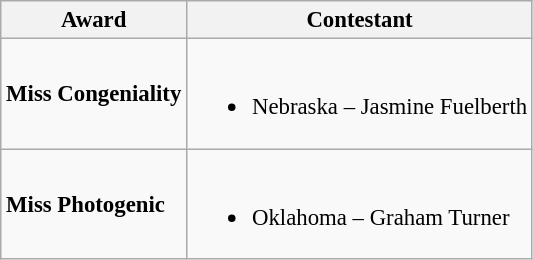<table class="wikitable sortable" style="font-size:95%;">
<tr>
<th>Award</th>
<th>Contestant</th>
</tr>
<tr>
<td><strong>Miss Congeniality</strong></td>
<td><br><ul><li>Nebraska – Jasmine Fuelberth</li></ul></td>
</tr>
<tr>
<td><strong>Miss Photogenic</strong></td>
<td><br><ul><li>Oklahoma – Graham Turner</li></ul></td>
</tr>
</table>
